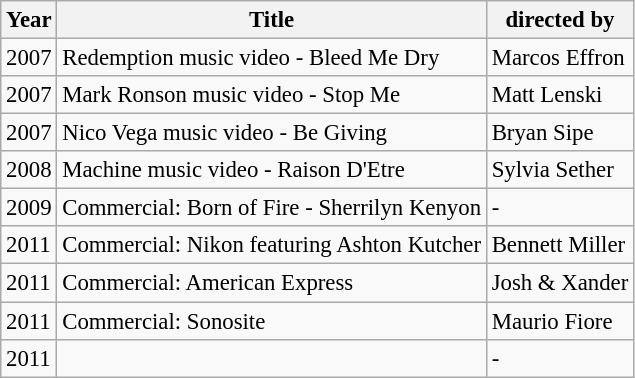<table class="wikitable" style="font-size: 95%">
<tr>
<th>Year</th>
<th>Title</th>
<th>directed by</th>
</tr>
<tr>
<td>2007</td>
<td>Redemption music video - Bleed Me Dry</td>
<td>Marcos Effron</td>
</tr>
<tr>
<td>2007</td>
<td>Mark Ronson music video - Stop Me</td>
<td>Matt Lenski</td>
</tr>
<tr>
<td>2007</td>
<td>Nico Vega music video - Be Giving</td>
<td>Bryan Sipe</td>
</tr>
<tr>
<td>2008</td>
<td>Machine music video - Raison D'Etre</td>
<td>Sylvia Sether</td>
</tr>
<tr>
<td>2009</td>
<td>Commercial: Born of Fire - Sherrilyn Kenyon</td>
<td>-</td>
</tr>
<tr>
<td>2011</td>
<td>Commercial: Nikon featuring Ashton Kutcher</td>
<td>Bennett Miller</td>
</tr>
<tr>
<td>2011</td>
<td>Commercial: American Express</td>
<td>Josh & Xander</td>
</tr>
<tr>
<td>2011</td>
<td>Commercial: Sonosite</td>
<td>Maurio Fiore</td>
</tr>
<tr>
<td>2011</td>
<td></td>
<td>-</td>
</tr>
</table>
